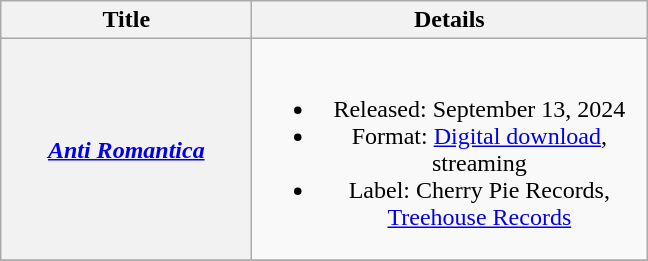<table class="wikitable plainrowheaders" style="text-align:center;">
<tr>
<th scope="col" style="width:10em;">Title</th>
<th scope="col" style="width:16em;">Details</th>
</tr>
<tr>
<th scope="row"><a href='#'><em>Anti Romantica</em></a></th>
<td><br><ul><li>Released: September 13, 2024</li><li>Format: <a href='#'>Digital download</a>, streaming</li><li>Label: Cherry Pie Records, <a href='#'>Treehouse Records</a></li></ul></td>
</tr>
<tr>
</tr>
</table>
